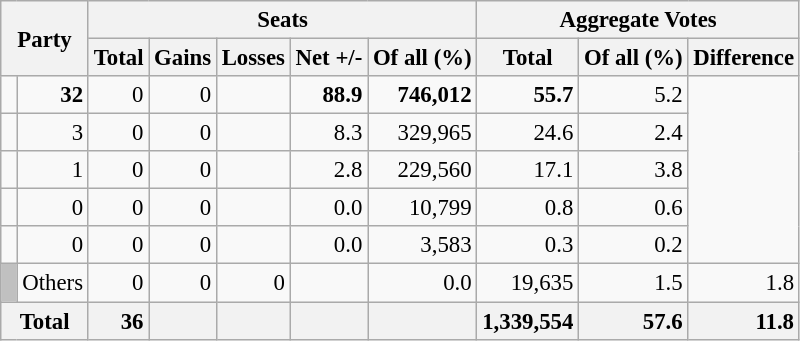<table class="wikitable sortable" style="text-align:right; font-size:95%;">
<tr>
<th colspan="2" rowspan="2">Party</th>
<th colspan="5">Seats</th>
<th colspan="3">Aggregate Votes</th>
</tr>
<tr>
<th>Total</th>
<th>Gains</th>
<th>Losses</th>
<th>Net +/-</th>
<th>Of all (%)</th>
<th>Total</th>
<th>Of all (%)</th>
<th>Difference</th>
</tr>
<tr>
<td></td>
<td><strong>32</strong></td>
<td>0</td>
<td>0</td>
<td></td>
<td><strong>88.9</strong></td>
<td><strong>746,012</strong></td>
<td><strong>55.7</strong></td>
<td>5.2</td>
</tr>
<tr>
<td></td>
<td>3</td>
<td>0</td>
<td>0</td>
<td></td>
<td>8.3</td>
<td>329,965</td>
<td>24.6</td>
<td>2.4</td>
</tr>
<tr>
<td></td>
<td>1</td>
<td>0</td>
<td>0</td>
<td></td>
<td>2.8</td>
<td>229,560</td>
<td>17.1</td>
<td>3.8</td>
</tr>
<tr>
<td></td>
<td>0</td>
<td>0</td>
<td>0</td>
<td></td>
<td>0.0</td>
<td>10,799</td>
<td>0.8</td>
<td>0.6</td>
</tr>
<tr>
<td></td>
<td>0</td>
<td>0</td>
<td>0</td>
<td></td>
<td>0.0</td>
<td>3,583</td>
<td>0.3</td>
<td>0.2</td>
</tr>
<tr>
<td style="background:silver;"> </td>
<td align=left>Others</td>
<td>0</td>
<td>0</td>
<td>0</td>
<td></td>
<td>0.0</td>
<td>19,635</td>
<td>1.5</td>
<td>1.8</td>
</tr>
<tr class="sortbottom">
<th colspan="2" style="background:#f2f2f2"><strong>Total</strong></th>
<td style="background:#f2f2f2;"><strong>36</strong></td>
<td style="background:#f2f2f2;"></td>
<td style="background:#f2f2f2;"></td>
<td style="background:#f2f2f2;"></td>
<td style="background:#f2f2f2;"></td>
<td style="background:#f2f2f2;"><strong>1,339,554</strong></td>
<td style="background:#f2f2f2;"><strong>57.6</strong></td>
<td style="background:#f2f2f2;"><strong>11.8</strong></td>
</tr>
</table>
